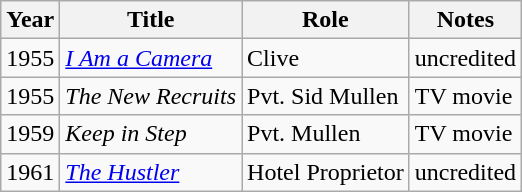<table class="wikitable">
<tr>
<th>Year</th>
<th>Title</th>
<th>Role</th>
<th>Notes</th>
</tr>
<tr>
<td>1955</td>
<td><em><a href='#'>I Am a Camera</a></em></td>
<td>Clive</td>
<td>uncredited</td>
</tr>
<tr>
<td>1955</td>
<td><em>The New Recruits</em></td>
<td>Pvt. Sid Mullen</td>
<td>TV movie</td>
</tr>
<tr>
<td>1959</td>
<td><em>Keep in Step</em></td>
<td>Pvt. Mullen</td>
<td>TV movie</td>
</tr>
<tr>
<td>1961</td>
<td><em><a href='#'>The Hustler</a></em></td>
<td>Hotel Proprietor</td>
<td>uncredited</td>
</tr>
</table>
